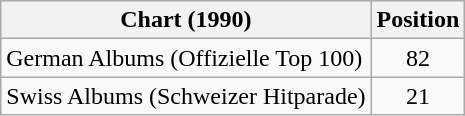<table class="wikitable">
<tr>
<th>Chart (1990)</th>
<th>Position</th>
</tr>
<tr>
<td>German Albums (Offizielle Top 100)</td>
<td align="center">82</td>
</tr>
<tr>
<td>Swiss Albums (Schweizer Hitparade)</td>
<td align="center">21</td>
</tr>
</table>
